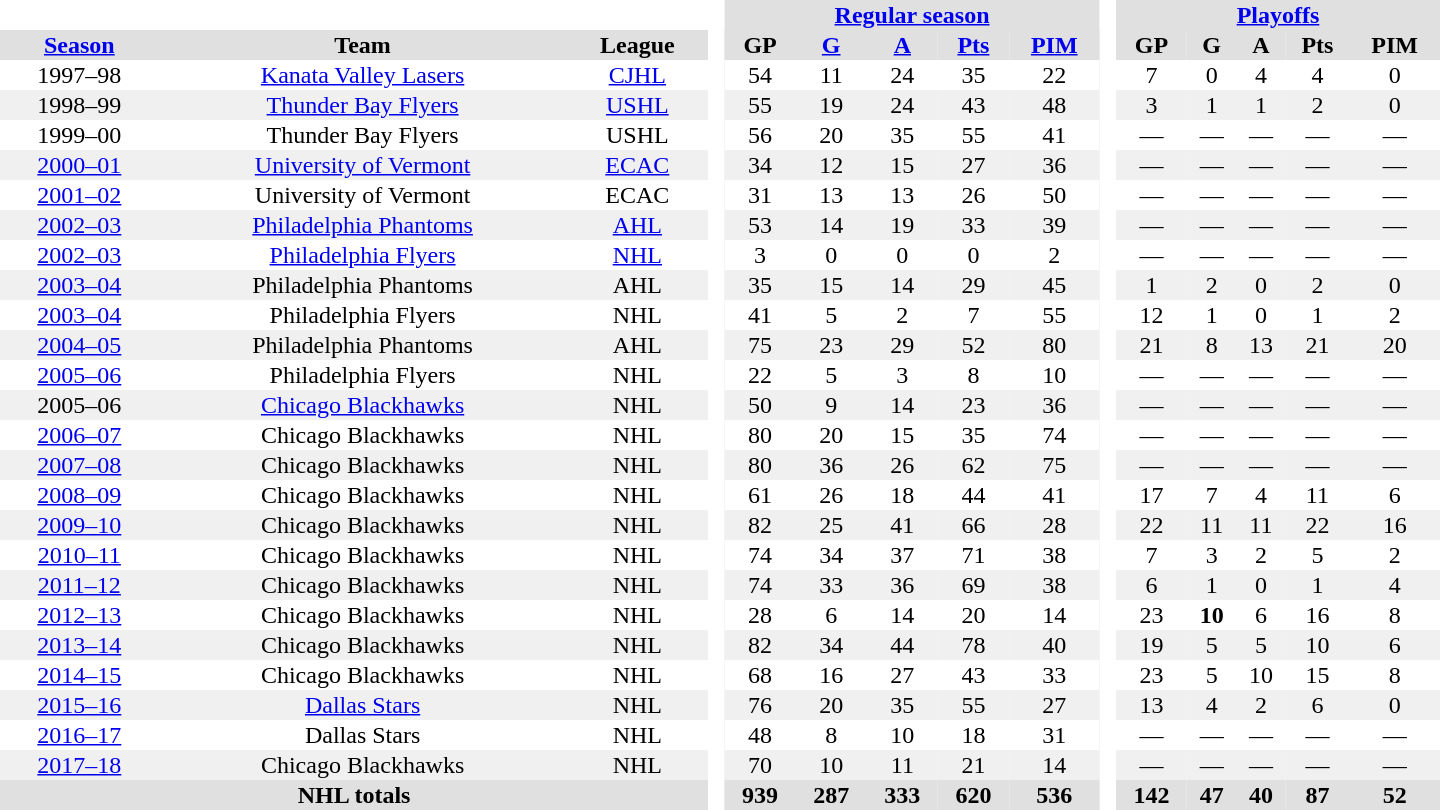<table border="0" cellpadding="1" cellspacing="0" style="text-align:center; width:60em">
<tr bgcolor="#e0e0e0">
<th colspan="3" bgcolor="#ffffff"> </th>
<th rowspan="99" bgcolor="#ffffff"> </th>
<th colspan="5"><a href='#'>Regular season</a></th>
<th rowspan="99" bgcolor="#ffffff"> </th>
<th colspan="5"><a href='#'>Playoffs</a></th>
</tr>
<tr bgcolor="#e0e0e0">
<th><a href='#'>Season</a></th>
<th>Team</th>
<th>League</th>
<th>GP</th>
<th><a href='#'>G</a></th>
<th><a href='#'>A</a></th>
<th><a href='#'>Pts</a></th>
<th><a href='#'>PIM</a></th>
<th>GP</th>
<th>G</th>
<th>A</th>
<th>Pts</th>
<th>PIM</th>
</tr>
<tr>
<td>1997–98</td>
<td><a href='#'>Kanata Valley Lasers</a></td>
<td><a href='#'>CJHL</a></td>
<td>54</td>
<td>11</td>
<td>24</td>
<td>35</td>
<td>22</td>
<td>7</td>
<td>0</td>
<td>4</td>
<td>4</td>
<td>0</td>
</tr>
<tr bgcolor="#f0f0f0">
<td>1998–99</td>
<td><a href='#'>Thunder Bay Flyers</a></td>
<td><a href='#'>USHL</a></td>
<td>55</td>
<td>19</td>
<td>24</td>
<td>43</td>
<td>48</td>
<td>3</td>
<td>1</td>
<td>1</td>
<td>2</td>
<td>0</td>
</tr>
<tr>
<td>1999–00</td>
<td>Thunder Bay Flyers</td>
<td>USHL</td>
<td>56</td>
<td>20</td>
<td>35</td>
<td>55</td>
<td>41</td>
<td>—</td>
<td>—</td>
<td>—</td>
<td>—</td>
<td>—</td>
</tr>
<tr bgcolor="#f0f0f0">
<td><a href='#'>2000–01</a></td>
<td><a href='#'>University of Vermont</a></td>
<td><a href='#'>ECAC</a></td>
<td>34</td>
<td>12</td>
<td>15</td>
<td>27</td>
<td>36</td>
<td>—</td>
<td>—</td>
<td>—</td>
<td>—</td>
<td>—</td>
</tr>
<tr>
<td><a href='#'>2001–02</a></td>
<td>University of Vermont</td>
<td>ECAC</td>
<td>31</td>
<td>13</td>
<td>13</td>
<td>26</td>
<td>50</td>
<td>—</td>
<td>—</td>
<td>—</td>
<td>—</td>
<td>—</td>
</tr>
<tr bgcolor="#f0f0f0">
<td><a href='#'>2002–03</a></td>
<td><a href='#'>Philadelphia Phantoms</a></td>
<td><a href='#'>AHL</a></td>
<td>53</td>
<td>14</td>
<td>19</td>
<td>33</td>
<td>39</td>
<td>—</td>
<td>—</td>
<td>—</td>
<td>—</td>
<td>—</td>
</tr>
<tr>
<td><a href='#'>2002–03</a></td>
<td><a href='#'>Philadelphia Flyers</a></td>
<td><a href='#'>NHL</a></td>
<td>3</td>
<td>0</td>
<td>0</td>
<td>0</td>
<td>2</td>
<td>—</td>
<td>—</td>
<td>—</td>
<td>—</td>
<td>—</td>
</tr>
<tr bgcolor="#f0f0f0">
<td><a href='#'>2003–04</a></td>
<td>Philadelphia Phantoms</td>
<td>AHL</td>
<td>35</td>
<td>15</td>
<td>14</td>
<td>29</td>
<td>45</td>
<td>1</td>
<td>2</td>
<td>0</td>
<td>2</td>
<td>0</td>
</tr>
<tr>
<td><a href='#'>2003–04</a></td>
<td>Philadelphia Flyers</td>
<td>NHL</td>
<td>41</td>
<td>5</td>
<td>2</td>
<td>7</td>
<td>55</td>
<td>12</td>
<td>1</td>
<td>0</td>
<td>1</td>
<td>2</td>
</tr>
<tr bgcolor="#f0f0f0">
<td><a href='#'>2004–05</a></td>
<td>Philadelphia Phantoms</td>
<td>AHL</td>
<td>75</td>
<td>23</td>
<td>29</td>
<td>52</td>
<td>80</td>
<td>21</td>
<td>8</td>
<td>13</td>
<td>21</td>
<td>20</td>
</tr>
<tr>
<td><a href='#'>2005–06</a></td>
<td>Philadelphia Flyers</td>
<td>NHL</td>
<td>22</td>
<td>5</td>
<td>3</td>
<td>8</td>
<td>10</td>
<td>—</td>
<td>—</td>
<td>—</td>
<td>—</td>
<td>—</td>
</tr>
<tr bgcolor="#f0f0f0">
<td>2005–06</td>
<td><a href='#'>Chicago Blackhawks</a></td>
<td>NHL</td>
<td>50</td>
<td>9</td>
<td>14</td>
<td>23</td>
<td>36</td>
<td>—</td>
<td>—</td>
<td>—</td>
<td>—</td>
<td>—</td>
</tr>
<tr>
<td><a href='#'>2006–07</a></td>
<td>Chicago Blackhawks</td>
<td>NHL</td>
<td>80</td>
<td>20</td>
<td>15</td>
<td>35</td>
<td>74</td>
<td>—</td>
<td>—</td>
<td>—</td>
<td>—</td>
<td>—</td>
</tr>
<tr bgcolor="#f0f0f0">
<td><a href='#'>2007–08</a></td>
<td>Chicago Blackhawks</td>
<td>NHL</td>
<td>80</td>
<td>36</td>
<td>26</td>
<td>62</td>
<td>75</td>
<td>—</td>
<td>—</td>
<td>—</td>
<td>—</td>
<td>—</td>
</tr>
<tr>
<td><a href='#'>2008–09</a></td>
<td>Chicago Blackhawks</td>
<td>NHL</td>
<td>61</td>
<td>26</td>
<td>18</td>
<td>44</td>
<td>41</td>
<td>17</td>
<td>7</td>
<td>4</td>
<td>11</td>
<td>6</td>
</tr>
<tr bgcolor="#f0f0f0">
<td><a href='#'>2009–10</a></td>
<td>Chicago Blackhawks</td>
<td>NHL</td>
<td>82</td>
<td>25</td>
<td>41</td>
<td>66</td>
<td>28</td>
<td>22</td>
<td>11</td>
<td>11</td>
<td>22</td>
<td>16</td>
</tr>
<tr>
<td><a href='#'>2010–11</a></td>
<td>Chicago Blackhawks</td>
<td>NHL</td>
<td>74</td>
<td>34</td>
<td>37</td>
<td>71</td>
<td>38</td>
<td>7</td>
<td>3</td>
<td>2</td>
<td>5</td>
<td>2</td>
</tr>
<tr bgcolor="#f0f0f0">
<td><a href='#'>2011–12</a></td>
<td>Chicago Blackhawks</td>
<td>NHL</td>
<td>74</td>
<td>33</td>
<td>36</td>
<td>69</td>
<td>38</td>
<td>6</td>
<td>1</td>
<td>0</td>
<td>1</td>
<td>4</td>
</tr>
<tr>
<td><a href='#'>2012–13</a></td>
<td>Chicago Blackhawks</td>
<td>NHL</td>
<td>28</td>
<td>6</td>
<td>14</td>
<td>20</td>
<td>14</td>
<td>23</td>
<td><strong>10</strong></td>
<td>6</td>
<td>16</td>
<td>8</td>
</tr>
<tr bgcolor="#f0f0f0">
<td><a href='#'>2013–14</a></td>
<td>Chicago Blackhawks</td>
<td>NHL</td>
<td>82</td>
<td>34</td>
<td>44</td>
<td>78</td>
<td>40</td>
<td>19</td>
<td>5</td>
<td>5</td>
<td>10</td>
<td>6</td>
</tr>
<tr>
<td><a href='#'>2014–15</a></td>
<td>Chicago Blackhawks</td>
<td>NHL</td>
<td>68</td>
<td>16</td>
<td>27</td>
<td>43</td>
<td>33</td>
<td>23</td>
<td>5</td>
<td>10</td>
<td>15</td>
<td>8</td>
</tr>
<tr bgcolor="#f0f0f0">
<td><a href='#'>2015–16</a></td>
<td><a href='#'>Dallas Stars</a></td>
<td>NHL</td>
<td>76</td>
<td>20</td>
<td>35</td>
<td>55</td>
<td>27</td>
<td>13</td>
<td>4</td>
<td>2</td>
<td>6</td>
<td>0</td>
</tr>
<tr>
<td><a href='#'>2016–17</a></td>
<td>Dallas Stars</td>
<td>NHL</td>
<td>48</td>
<td>8</td>
<td>10</td>
<td>18</td>
<td>31</td>
<td>—</td>
<td>—</td>
<td>—</td>
<td>—</td>
<td>—</td>
</tr>
<tr bgcolor="#f0f0f0">
<td><a href='#'>2017–18</a></td>
<td>Chicago Blackhawks</td>
<td>NHL</td>
<td>70</td>
<td>10</td>
<td>11</td>
<td>21</td>
<td>14</td>
<td>—</td>
<td>—</td>
<td>—</td>
<td>—</td>
<td>—</td>
</tr>
<tr bgcolor="#e0e0e0">
<th colspan="3">NHL totals</th>
<th>939</th>
<th>287</th>
<th>333</th>
<th>620</th>
<th>536</th>
<th>142</th>
<th>47</th>
<th>40</th>
<th>87</th>
<th>52</th>
</tr>
</table>
